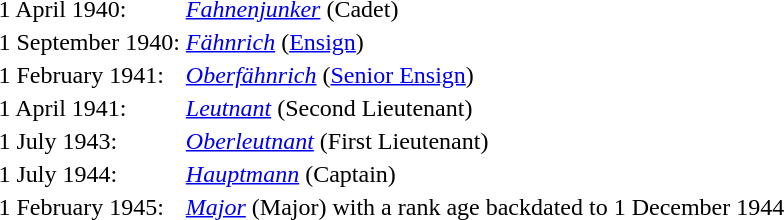<table style="background: transparent;">
<tr>
<td>1 April 1940:</td>
<td><em><a href='#'>Fahnenjunker</a></em> (Cadet)</td>
</tr>
<tr>
<td>1 September 1940:</td>
<td><em><a href='#'>Fähnrich</a></em> (<a href='#'>Ensign</a>)</td>
</tr>
<tr>
<td>1 February 1941:</td>
<td><em><a href='#'>Oberfähnrich</a></em> (<a href='#'>Senior Ensign</a>)</td>
</tr>
<tr>
<td>1 April 1941:</td>
<td><em><a href='#'>Leutnant</a></em> (Second Lieutenant)</td>
</tr>
<tr>
<td>1 July 1943:</td>
<td><em><a href='#'>Oberleutnant</a></em> (First Lieutenant)</td>
</tr>
<tr>
<td>1 July 1944:</td>
<td><em><a href='#'>Hauptmann</a></em> (Captain)</td>
</tr>
<tr>
<td>1 February 1945:</td>
<td><em><a href='#'>Major</a></em> (Major) with a rank age backdated to 1 December 1944</td>
</tr>
</table>
